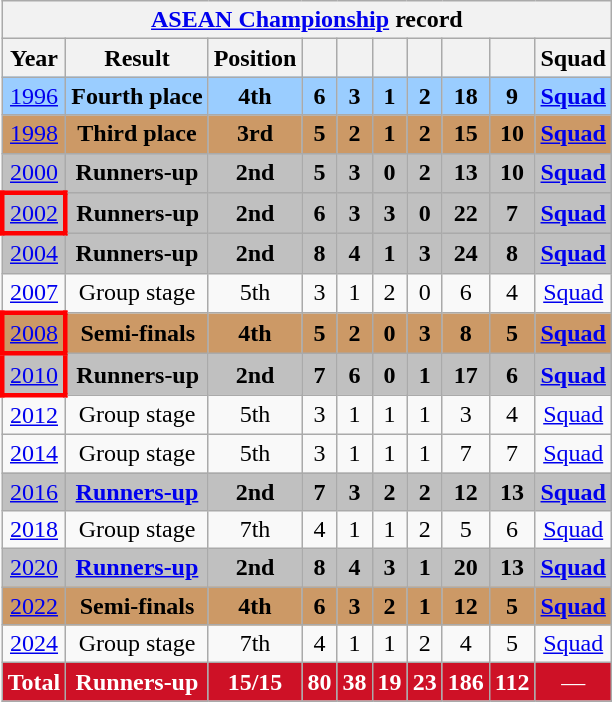<table class="wikitable" style="text-align: center;">
<tr>
<th colspan=10><a href='#'>ASEAN Championship</a> record</th>
</tr>
<tr>
<th>Year</th>
<th>Result</th>
<th>Position</th>
<th></th>
<th></th>
<th></th>
<th></th>
<th></th>
<th></th>
<th>Squad</th>
</tr>
<tr bgcolor=#9acdff>
<td> <a href='#'>1996</a></td>
<td><strong>Fourth place</strong></td>
<td><strong>4th</strong></td>
<td><strong>6</strong></td>
<td><strong>3</strong></td>
<td><strong>1</strong></td>
<td><strong>2</strong></td>
<td><strong>18</strong></td>
<td><strong>9</strong></td>
<td><strong><a href='#'>Squad</a></strong></td>
</tr>
<tr style="background:#c96;">
<td> <a href='#'>1998</a></td>
<td><strong>Third place</strong></td>
<td><strong>3rd</strong></td>
<td><strong>5</strong></td>
<td><strong>2</strong></td>
<td><strong>1</strong></td>
<td><strong>2</strong></td>
<td><strong>15</strong></td>
<td><strong>10</strong></td>
<td><strong><a href='#'>Squad</a></strong></td>
</tr>
<tr style="background:silver;">
<td> <a href='#'>2000</a></td>
<td><strong>Runners-up</strong></td>
<td><strong>2nd</strong></td>
<td><strong>5</strong></td>
<td><strong>3</strong></td>
<td><strong>0</strong></td>
<td><strong>2</strong></td>
<td><strong>13</strong></td>
<td><strong>10</strong></td>
<td><strong><a href='#'>Squad</a></strong></td>
</tr>
<tr style="background:silver;">
<td style="border: 3px solid red">  <a href='#'>2002</a></td>
<td><strong>Runners-up</strong></td>
<td><strong>2nd</strong></td>
<td><strong>6</strong></td>
<td><strong>3</strong></td>
<td><strong>3</strong></td>
<td><strong>0</strong></td>
<td><strong>22</strong></td>
<td><strong>7</strong></td>
<td><strong><a href='#'>Squad</a></strong></td>
</tr>
<tr style="background:silver;">
<td>  <a href='#'>2004</a></td>
<td><strong>Runners-up</strong></td>
<td><strong>2nd</strong></td>
<td><strong>8</strong></td>
<td><strong>4</strong></td>
<td><strong>1</strong></td>
<td><strong>3</strong></td>
<td><strong>24</strong></td>
<td><strong>8</strong></td>
<td><strong><a href='#'>Squad</a></strong></td>
</tr>
<tr>
<td>  <a href='#'>2007</a></td>
<td>Group stage</td>
<td>5th</td>
<td>3</td>
<td>1</td>
<td>2</td>
<td>0</td>
<td>6</td>
<td>4</td>
<td><a href='#'>Squad</a></td>
</tr>
<tr style="background:#c96;">
<td style="border: 3px solid red">  <a href='#'>2008</a></td>
<td><strong>Semi-finals</strong></td>
<td><strong>4th</strong></td>
<td><strong>5</strong></td>
<td><strong>2</strong></td>
<td><strong>0</strong></td>
<td><strong>3</strong></td>
<td><strong>8</strong></td>
<td><strong>5</strong></td>
<td><strong><a href='#'>Squad</a></strong></td>
</tr>
<tr style="background:silver;">
<td style="border: 3px solid red">  <a href='#'>2010</a></td>
<td><strong>Runners-up</strong></td>
<td><strong>2nd</strong></td>
<td><strong>7</strong></td>
<td><strong>6</strong></td>
<td><strong>0</strong></td>
<td><strong>1</strong></td>
<td><strong>17</strong></td>
<td><strong>6</strong></td>
<td><strong><a href='#'>Squad</a></strong></td>
</tr>
<tr>
<td>  <a href='#'>2012</a></td>
<td>Group stage</td>
<td>5th</td>
<td>3</td>
<td>1</td>
<td>1</td>
<td>1</td>
<td>3</td>
<td>4</td>
<td><a href='#'>Squad</a></td>
</tr>
<tr>
<td>  <a href='#'>2014</a></td>
<td>Group stage</td>
<td>5th</td>
<td>3</td>
<td>1</td>
<td>1</td>
<td>1</td>
<td>7</td>
<td>7</td>
<td><a href='#'>Squad</a></td>
</tr>
<tr style="background:silver;">
<td>  <a href='#'>2016</a></td>
<td><strong><a href='#'>Runners-up</a></strong></td>
<td><strong>2nd</strong></td>
<td><strong>7</strong></td>
<td><strong>3</strong></td>
<td><strong>2</strong></td>
<td><strong>2</strong></td>
<td><strong>12</strong></td>
<td><strong>13</strong></td>
<td><strong><a href='#'>Squad</a></strong></td>
</tr>
<tr>
<td> <a href='#'>2018</a></td>
<td>Group stage</td>
<td>7th</td>
<td>4</td>
<td>1</td>
<td>1</td>
<td>2</td>
<td>5</td>
<td>6</td>
<td><a href='#'>Squad</a></td>
</tr>
<tr style="background:silver;">
<td> <a href='#'>2020</a></td>
<td><strong><a href='#'>Runners-up</a></strong></td>
<td><strong>2nd</strong></td>
<td><strong>8</strong></td>
<td><strong>4</strong></td>
<td><strong>3</strong></td>
<td><strong>1</strong></td>
<td><strong>20</strong></td>
<td><strong>13</strong></td>
<td><strong><a href='#'>Squad</a></strong></td>
</tr>
<tr style="background:#c96;">
<td> <a href='#'>2022</a></td>
<td><strong>Semi-finals</strong></td>
<td><strong>4th</strong></td>
<td><strong>6</strong></td>
<td><strong>3</strong></td>
<td><strong>2</strong></td>
<td><strong>1</strong></td>
<td><strong>12</strong></td>
<td><strong>5</strong></td>
<td><strong><a href='#'>Squad</a></strong></td>
</tr>
<tr>
<td> <a href='#'>2024</a></td>
<td>Group stage</td>
<td>7th</td>
<td>4</td>
<td>1</td>
<td>1</td>
<td>2</td>
<td>4</td>
<td>5</td>
<td><a href='#'>Squad</a></td>
</tr>
<tr>
<td style="background: #CE1126; color: #FFFFFF;"><strong>Total</strong></td>
<td style="background: #CE1126; color: #FFFFFF;"><strong>Runners-up</strong></td>
<td style="background: #CE1126; color: #FFFFFF;"><strong>15/15</strong></td>
<td style="background: #CE1126; color: #FFFFFF;"><strong>80</strong></td>
<td style="background: #CE1126; color: #FFFFFF;"><strong>38</strong></td>
<td style="background: #CE1126; color: #FFFFFF;"><strong>19</strong></td>
<td style="background: #CE1126; color: #FFFFFF;"><strong>23</strong></td>
<td style="background: #CE1126; color: #FFFFFF;"><strong>186</strong></td>
<td style="background: #CE1126; color: #FFFFFF;"><strong>112</strong></td>
<td style="background: #CE1126; color: #FFFFFF;">—</td>
</tr>
</table>
